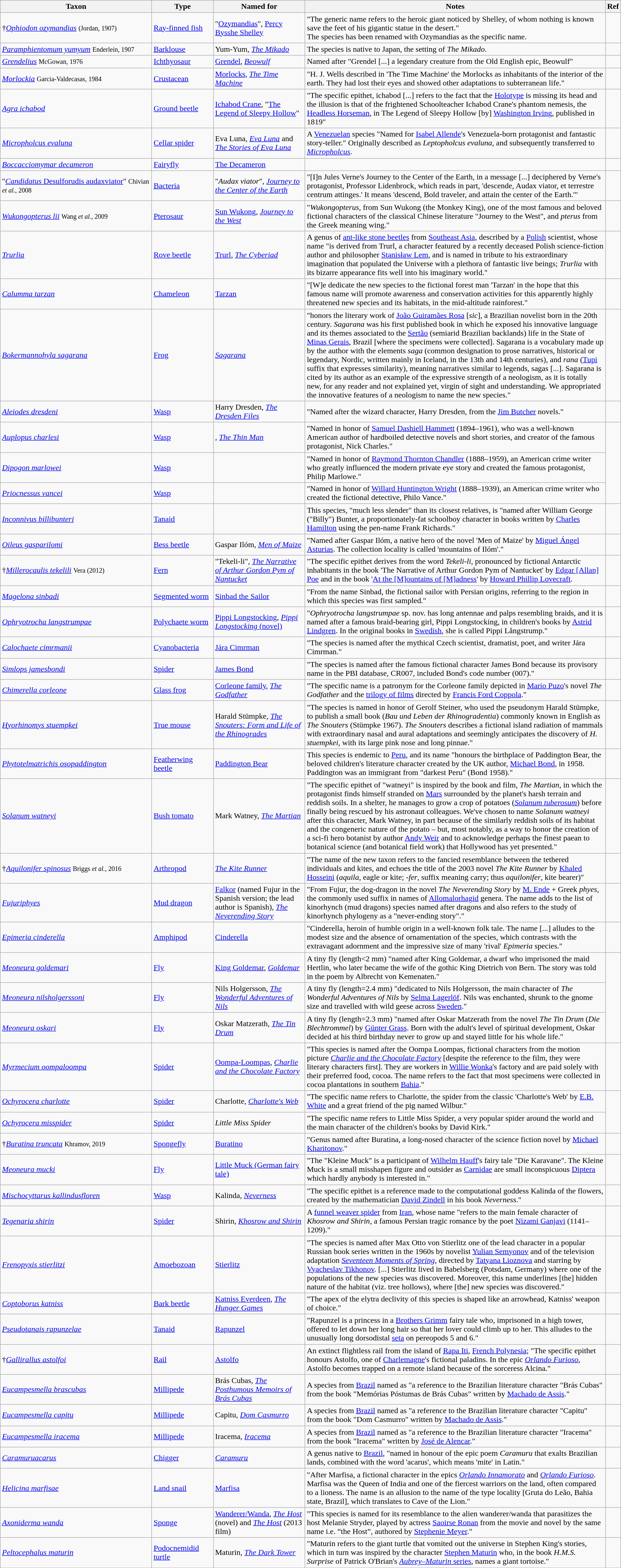<table class="wikitable sortable" width="100%">
<tr>
<th style="width:25%;">Taxon</th>
<th style="width:10%;">Type</th>
<th style="width:15%;">Named for</th>
<th style="width:50%;" class="unsortable">Notes</th>
<th class="unsortable">Ref</th>
</tr>
<tr>
<td>†<em><a href='#'>Ophiodon ozymandias</a></em> <small>(Jordan, 1907)</small></td>
<td><a href='#'>Ray-finned fish</a></td>
<td>"<a href='#'>Ozymandias</a>", <a href='#'>Percy Bysshe Shelley</a></td>
<td>"The generic name refers to the heroic giant noticed by Shelley, of whom nothing is known save the feet of his gigantic statue in the desert."<br>The species has been renamed with Ozymandias as the specific name.</td>
<td></td>
</tr>
<tr>
<td><em><a href='#'>Paramphientomum yumyum</a></em> <small>Enderlein, 1907</small></td>
<td><a href='#'>Barklouse</a></td>
<td>Yum-Yum, <em><a href='#'>The Mikado</a></em></td>
<td>The species is native to Japan, the setting of <em>The Mikado</em>.</td>
<td></td>
</tr>
<tr>
<td><em><a href='#'>Grendelius</a></em> <small>McGowan, 1976</small></td>
<td><a href='#'>Ichthyosaur</a></td>
<td><a href='#'>Grendel</a>, <em><a href='#'>Beowulf</a></em></td>
<td>Named after "Grendel [...] a legendary creature from the Old English epic, Beowulf"</td>
<td></td>
</tr>
<tr>
<td><em><a href='#'>Morlockia</a></em> <small>Garcia-Valdecasas, 1984</small></td>
<td><a href='#'>Crustacean</a></td>
<td><a href='#'>Morlocks</a>, <em><a href='#'>The Time Machine</a></em></td>
<td>"H. J. Wells described in 'The Time Machine' the Morlocks as inhabitants of the interior of the earth. They had lost their eyes and showed other adaptations to subterranean life."</td>
<td></td>
</tr>
<tr>
<td><em><a href='#'>Agra ichabod</a></em> </td>
<td><a href='#'>Ground beetle</a></td>
<td><a href='#'>Ichabod Crane</a>, "<a href='#'>The Legend of Sleepy Hollow</a>"</td>
<td>"The specific epithet, ichabod [...] refers to the fact that the <a href='#'>Holotype</a> is missing its head and the illusion is that of the frightened Schoolteacher Ichabod Crane's phantom nemesis, the <a href='#'>Headless Horseman</a>, in The Legend of Sleepy Hollow [by] <a href='#'>Washington Irving</a>, published in 1819"</td>
<td></td>
</tr>
<tr>
<td><em><a href='#'>Micropholcus evaluna</a></em> </td>
<td><a href='#'>Cellar spider</a></td>
<td>Eva Luna, <em><a href='#'>Eva Luna</a></em> and <em><a href='#'>The Stories of Eva Luna</a></em></td>
<td>A <a href='#'>Venezuelan</a> species "Named for <a href='#'>Isabel Allende</a>'s Venezuela-born protagonist and fantastic story-teller." Originally described as <em>Leptopholcus evaluna</em>, and subsequently transferred to <em><a href='#'>Micropholcus</a></em>.</td>
<td></td>
</tr>
<tr>
<td><em><a href='#'>Boccacciomymar decameron</a></em> </td>
<td><a href='#'>Fairyfly</a></td>
<td><a href='#'>The Decameron</a></td>
<td></td>
<td></td>
</tr>
<tr>
<td>"<a href='#'><em>Candidatus</em> Desulforudis audaxviator</a>" <small>Chivian <em>et al.</em>, 2008</small></td>
<td><a href='#'>Bacteria</a></td>
<td>"<em>Audax viator</em>", <em><a href='#'>Journey to the Center of the Earth</a></em></td>
<td>"[I]n Jules Verne's Journey to the Center of the Earth, in a message [...] deciphered by Verne's protagonist, Professor Lidenbrock, which reads in part, 'descende, Audax viator, et terrestre centrum attinges.' It means 'descend, Bold traveler, and attain the center of the Earth.'"</td>
<td></td>
</tr>
<tr>
<td><em><a href='#'>Wukongopterus lii</a></em> <small>Wang <em>et al.</em>, 2009</small></td>
<td><a href='#'>Pterosaur</a></td>
<td><a href='#'>Sun Wukong</a>, <em><a href='#'>Journey to the West</a></em></td>
<td>"<em>Wukongopterus,</em> from Sun Wukong (the Monkey King), one of the most famous and beloved fictional characters of the classical Chinese literature "Journey to the West", and <em>pterus</em> from the Greek meaning wing."</td>
<td></td>
</tr>
<tr>
<td><em><a href='#'>Trurlia</a></em> </td>
<td><a href='#'>Rove beetle</a></td>
<td><a href='#'>Trurl</a>, <em><a href='#'>The Cyberiad</a></em></td>
<td>A genus of <a href='#'>ant-like stone beetles</a> from <a href='#'>Southeast Asia</a>, described by a <a href='#'>Polish</a> scientist, whose name "is derived from Trurl, a character featured by a recently deceased Polish science-fiction author and philosopher <a href='#'>Stanisław Lem</a>, and is named in tribute to his extraordinary imagination that populated the Universe with a plethora of fantastic live beings; <em>Trurlia</em> with its bizarre appearance fits well into his imaginary world."</td>
<td></td>
</tr>
<tr>
<td><em><a href='#'>Calumma tarzan</a></em> </td>
<td><a href='#'>Chameleon</a></td>
<td><a href='#'>Tarzan</a></td>
<td>"[W]e dedicate the new species to the fictional forest man 'Tarzan' in the hope that this famous name will promote awareness and conservation activities for this apparently highly threatened new species and its habitats, in the mid-altitude rainforest."</td>
<td></td>
</tr>
<tr>
<td><em><a href='#'>Bokermannohyla sagarana</a></em> </td>
<td><a href='#'>Frog</a></td>
<td><em><a href='#'>Sagarana</a></em></td>
<td>"honors the literary work of <a href='#'>João Guiramães Rosa</a> [<em>sic</em>], a Brazilian novelist born in the 20th century. <em>Sagarana</em> was his first published book in which he exposed his innovative language and its themes associated to the <a href='#'>Sertão</a> (semiarid Brazilian backlands) life in the State of <a href='#'>Minas Gerais</a>, Brazil [where the specimens were collected]. Sagarana is a vocabulary made up by the author with the elements <em>saga</em> (common designation to prose narratives, historical or legendary, Nordic, written mainly in Iceland, in the 13th and 14th centuries), and <em>rana</em> (<a href='#'>Tupi</a> suffix that expresses similarity), meaning narratives similar to legends, sagas [...]. Sagarana is cited by its author as an example of the expressive strength of a neologism, as it is totally new, for any reader and not explained yet, virgin of sight and understanding. We appropriated the innovative features of a neologism to name the new species."</td>
<td></td>
</tr>
<tr>
<td><em><a href='#'>Aleiodes dresdeni</a></em> </td>
<td><a href='#'>Wasp</a></td>
<td>Harry Dresden, <em><a href='#'>The Dresden Files</a></em></td>
<td>"Named after the wizard character, Harry Dresden, from the <a href='#'>Jim Butcher</a> novels."</td>
<td></td>
</tr>
<tr>
<td><em><a href='#'>Auplopus charlesi</a></em> </td>
<td><a href='#'>Wasp</a></td>
<td>, <em><a href='#'>The Thin Man</a></em></td>
<td>"Named in honor of <a href='#'>Samuel Dashiell Hammett</a> (1894–1961), who was a well-known American author of hardboiled detective novels and short stories, and creator of the famous protagonist, Nick Charles."</td>
<td rowspan="3"></td>
</tr>
<tr>
<td><em><a href='#'>Dipogon marlowei</a></em> </td>
<td><a href='#'>Wasp</a></td>
<td></td>
<td>"Named in honor of <a href='#'>Raymond Thornton Chandler</a> (1888–1959), an American crime writer who greatly influenced the modern private eye story and created the famous protagonist, Philip Marlowe."</td>
</tr>
<tr>
<td><em><a href='#'>Priocnessus vancei</a></em> </td>
<td><a href='#'>Wasp</a></td>
<td></td>
<td>"Named in honor of <a href='#'>Willard Huntington Wright</a> (1888–1939), an American crime writer who created the fictional detective, Philo Vance."</td>
</tr>
<tr>
<td><em><a href='#'>Inconnivus billibunteri</a></em> </td>
<td><a href='#'>Tanaid</a></td>
<td></td>
<td>This species, "much less slender" than its closest relatives, is "named after William George ("Billy") Bunter, a proportionately-fat schoolboy character in books written by <a href='#'>Charles Hamilton</a> using the pen-name Frank Richards."</td>
<td></td>
</tr>
<tr>
<td><em><a href='#'>Oileus gasparilomi</a></em> </td>
<td><a href='#'>Bess beetle</a></td>
<td>Gaspar Ilóm, <em><a href='#'>Men of Maize</a></em></td>
<td>"Named after Gaspar Ilóm, a native hero of the novel 'Men of Maize' by <a href='#'>Miguel Ángel Asturias</a>. The collection locality is called 'mountains of Ilóm'."</td>
<td></td>
</tr>
<tr>
<td>†<em><a href='#'>Millerocaulis tekelili</a></em> <small>Vera (2012)</small></td>
<td><a href='#'>Fern</a></td>
<td>"Tekeli-li", <em><a href='#'>The Narrative of Arthur Gordon Pym of Nantucket</a></em></td>
<td>"The specific epithet derives from the word <em>Tekeli-li</em>, pronounced by fictional Antarctic inhabitants in the book 'The Narrative of Arthur Gordon Pym of Nantucket' by <a href='#'>Edgar [Allan] Poe</a> and in the book '<a href='#'>At the [M]ountains of [M]adness</a>' by <a href='#'>Howard Phillip Lovecraft</a>.</td>
<td></td>
</tr>
<tr>
<td><em><a href='#'>Magelona sinbadi</a></em> </td>
<td><a href='#'>Segmented worm</a></td>
<td><a href='#'>Sinbad the Sailor</a></td>
<td>"From the name Sinbad, the fictional sailor with Persian origins, referring to the region in which this species was first sampled."</td>
<td></td>
</tr>
<tr>
<td><em><a href='#'>Ophryotrocha langstrumpae</a></em> </td>
<td><a href='#'>Polychaete worm</a></td>
<td><a href='#'>Pippi Longstocking</a>, <a href='#'><em>Pippi Longstocking</em> (novel)</a></td>
<td>"<em>Ophryotrocha langstrumpae</em> sp. nov. has long antennae and palps resembling braids, and it is named after a famous braid-bearing girl, Pippi Longstocking, in children's books by <a href='#'>Astrid Lindgren</a>. In the original books in <a href='#'>Swedish</a>, she is called Pippi Långstrump."</td>
<td></td>
</tr>
<tr>
<td><em><a href='#'>Calochaete cimrmanii</a></em> </td>
<td><a href='#'>Cyanobacteria</a></td>
<td><a href='#'>Jára Cimrman</a></td>
<td>"The species is named after the mythical Czech scientist, dramatist, poet, and writer Jára Cimrman."</td>
<td></td>
</tr>
<tr>
<td><em><a href='#'>Simlops jamesbondi</a></em> </td>
<td><a href='#'>Spider</a></td>
<td><a href='#'>James Bond</a></td>
<td>"The species is named after the famous fictional character James Bond because its provisory name in the PBI database, CR007, included Bond's code number (007)."</td>
<td></td>
</tr>
<tr>
<td><em><a href='#'>Chimerella corleone</a></em> </td>
<td><a href='#'>Glass frog</a></td>
<td><a href='#'>Corleone family</a>, <em><a href='#'>The Godfather</a></em></td>
<td>"The specific name is a patronym for the Corleone family depicted in <a href='#'>Mario Puzo</a>'s novel <em>The Godfather</em> and the <a href='#'>trilogy of films</a> directed by <a href='#'>Francis Ford Coppola</a>."</td>
<td></td>
</tr>
<tr>
<td><em><a href='#'>Hyorhinomys stuempkei</a></em> </td>
<td><a href='#'>True mouse</a></td>
<td>Harald Stümpke, <em><a href='#'>The Snouters: Form and Life of the Rhinogrades</a></em></td>
<td>"The species is named in honor of Gerolf Steiner, who used the pseudonym Harald Stümpke, to publish a small book (<em>Bau und Leben der Rhinogradentia</em>) commonly known in English as <em>The Snouters</em> (Stümpke 1967). <em>The Snouters</em> describes a fictional island radiation of mammals with extraordinary nasal and aural adaptations and seemingly anticipates the discovery of <em>H. stuempkei</em>, with its large pink nose and long pinnae."</td>
<td></td>
</tr>
<tr>
<td><em><a href='#'>Phytotelmatrichis osopaddington</a></em> </td>
<td><a href='#'>Featherwing beetle</a></td>
<td><a href='#'>Paddington Bear</a></td>
<td>This species is endemic to <a href='#'>Peru</a>, and its name "honours the birthplace of Paddington Bear, the beloved children's literature character created by the UK author, <a href='#'>Michael Bond</a>, in 1958. Paddington was an immigrant from "darkest Peru" (Bond 1958)."</td>
<td></td>
</tr>
<tr>
<td><em><a href='#'>Solanum watneyi</a></em> </td>
<td><a href='#'>Bush tomato</a></td>
<td>Mark Watney, <em><a href='#'>The Martian</a></em></td>
<td>"The specific epithet of "watneyi" is inspired by the book and film, <em>The Martian</em>, in which the protagonist finds himself stranded on <a href='#'>Mars</a> surrounded by the planet's harsh terrain and reddish soils. In a shelter, he manages to grow a crop of potatoes (<em><a href='#'>Solanum tuberosum</a></em>) before finally being rescued by his astronaut colleagues. We've chosen to name <em>Solanum watneyi</em> after this character, Mark Watney, in part because of the similarly reddish soils of its habitat and the congeneric nature of the potato – but, most notably, as a way to honor the creation of a sci-fi hero botanist by author <a href='#'>Andy Weir</a> and to acknowledge perhaps the finest paean to botanical science (and botanical field work) that Hollywood has yet presented."</td>
<td></td>
</tr>
<tr>
<td>†<em><a href='#'>Aquilonifer spinosus</a></em> <small>Briggs <em>et al.</em>, 2016</small></td>
<td><a href='#'>Arthropod</a></td>
<td><em><a href='#'>The Kite Runner</a></em></td>
<td>"The name of the new taxon refers to the fancied resemblance between the tethered individuals and kites, and echoes the title of the 2003 novel <em>The Kite Runner</em> by <a href='#'>Khaled Hosseini</a> (<em>aquila</em>, eagle or kite; -<em>fer</em>, suffix meaning carry; thus <em>aquilonifer</em>, kite bearer)"</td>
<td></td>
</tr>
<tr>
<td><em><a href='#'>Fujuriphyes</a></em> </td>
<td><a href='#'>Mud dragon</a></td>
<td><a href='#'>Falkor</a> (named Fujur in the Spanish version; the lead author is Spanish), <em><a href='#'>The Neverending Story</a></em></td>
<td>"From Fujur, the dog-dragon in the novel <em>The Neverending Story</em> by <a href='#'>M. Ende</a> + Greek <em>phyes</em>, the commonly used suffix in names of <a href='#'>Allomalorhagid</a> genera. The name adds to the list of kinorhynch (mud dragons) species named after dragons and also refers to the study of kinorhynch phylogeny as a "never-ending story"."</td>
<td></td>
</tr>
<tr>
<td><em><a href='#'>Epimeria cinderella</a></em> </td>
<td><a href='#'>Amphipod</a></td>
<td><a href='#'>Cinderella</a></td>
<td>"Cinderella, heroin of humble origin in a well-known folk tale. The name [...] alludes to the modest size and the absence of ornamentation of the species, which contrasts with the extravagant adornment and the impressive size of many 'rival' <em>Epimeria</em> species."</td>
<td></td>
</tr>
<tr>
<td><em><a href='#'>Meoneura goldemari</a></em> </td>
<td><a href='#'>Fly</a></td>
<td><a href='#'>King Goldemar</a>, <em><a href='#'>Goldemar</a></em></td>
<td>A tiny fly (length<2 mm) "named after King Goldemar, a dwarf who imprisoned the maid Hertlin, who later became the wife of the gothic King Dietrich von Bern. The story was told in the poem by Albrecht von Kemenaten."</td>
<td rowspan="3"></td>
</tr>
<tr>
<td><em><a href='#'>Meoneura nilsholgerssoni</a></em> </td>
<td><a href='#'>Fly</a></td>
<td>Nils Holgersson, <em><a href='#'>The Wonderful Adventures of Nils</a></em></td>
<td>A tiny fly (length=2.4 mm) "dedicated to Nils Holgersson, the main character of <em>The Wonderful Adventures of Nils</em> by <a href='#'>Selma Lagerlöf</a>. Nils was enchanted, shrunk to the gnome size and travelled with wild geese across <a href='#'>Sweden</a>."</td>
</tr>
<tr>
<td><em><a href='#'>Meoneura oskari</a></em> </td>
<td><a href='#'>Fly</a></td>
<td>Oskar Matzerath, <em><a href='#'>The Tin Drum</a></em></td>
<td>A tiny fly (length=2.3 mm) "named after Oskar Matzerath from the novel <em>The Tin Drum</em> (<em>Die Blechtrommel</em>) by <a href='#'>Günter Grass</a>. Born with the adult's level of spiritual development, Oskar decided at his third birthday never to grow up and stayed little for his whole life."</td>
</tr>
<tr>
<td><em><a href='#'>Myrmecium oompaloompa</a></em> </td>
<td><a href='#'>Spider</a></td>
<td><a href='#'>Oompa-Loompas</a>, <em><a href='#'>Charlie and the Chocolate Factory</a></em></td>
<td>"This species is named after the Oompa Loompas, fictional characters from the motion picture <em><a href='#'>Charlie and the Chocolate Factory</a></em> [despite the reference to the film, they were literary characters first]. They are workers in <a href='#'>Willie Wonka</a>'s factory and are paid solely with their preferred food, cocoa. The name refers to the fact that most specimens were collected in cocoa plantations in southern <a href='#'>Bahia</a>."</td>
<td></td>
</tr>
<tr>
<td><em><a href='#'>Ochyrocera charlotte</a></em> </td>
<td><a href='#'>Spider</a></td>
<td>Charlotte, <em><a href='#'>Charlotte's Web</a></em></td>
<td>"The specific name refers to Charlotte, the spider from the classic 'Charlotte's Web' by <a href='#'>E.B. White</a> and a great friend of the pig named Wilbur."</td>
<td rowspan="2"></td>
</tr>
<tr>
<td><em><a href='#'>Ochyrocera misspider</a></em> </td>
<td><a href='#'>Spider</a></td>
<td><em>Little Miss Spider</em></td>
<td>"The specific name refers to Little Miss Spider, a very popular spider around the world and the main character of the children's books by David Kirk."</td>
</tr>
<tr>
<td>†<em><a href='#'>Buratina truncata</a></em> <small>Khramov, 2019</small></td>
<td><a href='#'>Spongefly</a></td>
<td><a href='#'>Buratino</a></td>
<td>"Genus named after Buratina, a long-nosed character of the science fiction novel by <a href='#'>Michael Kharitonov</a>."</td>
<td></td>
</tr>
<tr>
<td><em><a href='#'>Meoneura mucki</a></em> </td>
<td><a href='#'>Fly</a></td>
<td><a href='#'>Little Muck (German fairy tale)</a></td>
<td>"The "Kleine Muck" is a participant of <a href='#'>Wilhelm Hauff</a>'s fairy tale "Die Karavane". The Kleine Muck is a small misshapen figure and outsider as <a href='#'>Carnidae</a> are small inconspicuous <a href='#'>Diptera</a> which hardly anybody is interested in."</td>
<td></td>
</tr>
<tr>
<td><em><a href='#'>Mischocyttarus kallindusfloren</a></em> </td>
<td><a href='#'>Wasp</a></td>
<td>Kalinda, <em><a href='#'>Neverness</a></em></td>
<td>"The specific epithet is a reference made to the computational goddess Kalinda of the flowers, created by the mathematician <a href='#'>David Zindell</a> in his book <em>Neverness</em>."</td>
<td></td>
</tr>
<tr>
<td><em><a href='#'>Tegenaria shirin</a></em> </td>
<td><a href='#'>Spider</a></td>
<td>Shirin, <em><a href='#'>Khosrow and Shirin</a></em></td>
<td>A <a href='#'>funnel weaver spider</a> from <a href='#'>Iran</a>, whose name "refers to the main female character of <em>Khosrow and Shirin</em>, a famous Persian tragic romance by the poet <a href='#'>Nizami Ganjavi</a> (1141–1209)."</td>
<td></td>
</tr>
<tr>
<td><em><a href='#'>Frenopyxis stierlitzi</a></em> </td>
<td><a href='#'>Amoebozoan</a></td>
<td><a href='#'>Stierlitz</a></td>
<td>"The species is named after Max Otto von Stierlitz one of the lead character in a popular Russian book series written in the 1960s by novelist <a href='#'>Yulian Semyonov</a> and of the television adaptation <em><a href='#'>Seventeen Moments of Spring</a></em>, directed by <a href='#'>Tatyana Lioznova</a> and starring by <a href='#'>Vyacheslav Tikhonov</a>. [...] Stierlitz lived in Babelsberg (Potsdam, Germany) where one of the populations of the new species was discovered. Moreover, this name underlines [the] hidden nature of the habitat (viz. tree hollows), where [the] new species was discovered."</td>
<td></td>
</tr>
<tr>
<td><em><a href='#'>Coptoborus katniss</a></em> </td>
<td><a href='#'>Bark beetle</a></td>
<td><a href='#'>Katniss Everdeen</a>, <em><a href='#'>The Hunger Games</a></em></td>
<td>"The apex of the elytra declivity of this species is shaped like an arrowhead, Katniss' weapon of choice."</td>
<td></td>
</tr>
<tr>
<td><em><a href='#'>Pseudotanais rapunzelae</a></em> </td>
<td><a href='#'>Tanaid</a></td>
<td><a href='#'>Rapunzel</a></td>
<td>"Rapunzel is a princess in a <a href='#'>Brothers Grimm</a> fairy tale who, imprisoned in a high tower, offered to let down her long hair so that her lover could climb up to her. This alludes to the unusually long dorsodistal <a href='#'>seta</a> on pereopods 5 and 6."</td>
<td></td>
</tr>
<tr>
<td>†<em><a href='#'>Gallirallus astolfoi</a></em> </td>
<td><a href='#'>Rail</a></td>
<td><a href='#'>Astolfo</a></td>
<td>An extinct flightless rail from the island of <a href='#'>Rapa Iti</a>, <a href='#'>French Polynesia</a>; "The specific epithet honours Astolfo, one of <a href='#'>Charlemagne</a>'s fictional paladins. In the epic <em><a href='#'>Orlando Furioso</a></em>, Astolfo becomes trapped on a remote island because of the sorceress Alcina."</td>
<td></td>
</tr>
<tr>
<td><em><a href='#'>Eucampesmella brascubas</a></em> </td>
<td><a href='#'>Millipede</a></td>
<td>Brás Cubas, <em><a href='#'>The Posthumous Memoirs of Brás Cubas</a></em></td>
<td>A species from <a href='#'>Brazil</a> named as "a reference to the Brazilian literature character "Brás Cubas" from the book "Memórias Póstumas de Brás Cubas" written by <a href='#'>Machado de Assis</a>."</td>
<td></td>
</tr>
<tr>
<td><em><a href='#'>Eucampesmella capitu</a></em> </td>
<td><a href='#'>Millipede</a></td>
<td>Capitu, <em><a href='#'>Dom Casmurro</a></em></td>
<td>A species from <a href='#'>Brazil</a> named as "a reference to the Brazilian literature character "Capitu" from the book "Dom Casmurro" written by <a href='#'>Machado de Assis</a>."</td>
<td></td>
</tr>
<tr>
<td><em><a href='#'>Eucampesmella iracema</a></em> </td>
<td><a href='#'>Millipede</a></td>
<td>Iracema, <em><a href='#'>Iracema</a></em></td>
<td>A species from <a href='#'>Brazil</a> named as "a reference to the Brazilian literature character "Iracema" from the book "Iracema" written by <a href='#'>José de Alencar</a>."</td>
<td></td>
</tr>
<tr>
<td><em><a href='#'>Caramuruacarus</a></em> </td>
<td><a href='#'>Chigger</a></td>
<td><em><a href='#'>Caramuru</a></em></td>
<td>A genus native to <a href='#'>Brazil</a>, "named in honour of the epic poem <em>Caramuru</em> that exalts Brazilian lands, combined with the word 'acarus', which means 'mite' in  Latin."</td>
<td></td>
</tr>
<tr>
<td><em><a href='#'>Helicina marfisae</a></em> </td>
<td><a href='#'>Land snail</a></td>
<td><a href='#'>Marfisa</a></td>
<td>"After Marfisa, a fictional character in the epics <em><a href='#'>Orlando Innamorato</a></em> and <em><a href='#'>Orlando Furioso</a></em>. Marfisa was the Queen of India and one of the fiercest warriors on the land, often compared to a lioness. The name is an allusion to the name of the type locality [Gruta do Leão, Bahia state, Brazil], which translates to Cave of the Lion."</td>
<td></td>
</tr>
<tr>
<td><em><a href='#'>Axoniderma wanda</a></em> </td>
<td><a href='#'>Sponge</a></td>
<td><a href='#'>Wanderer/Wanda</a>, <em><a href='#'>The Host</a></em> (novel) and <em><a href='#'>The Host</a></em> (2013 film)</td>
<td>"This species is named for its resemblance to the alien wanderer/wanda that parasitizes the host Melanie Stryder, played by actress <a href='#'>Saoirse Ronan</a> from the movie  and novel by the same name i.e. “the Host”, authored by <a href='#'>Stephenie Meyer</a>."</td>
<td></td>
</tr>
<tr>
<td><em><a href='#'>Peltocephalus maturin</a></em> </td>
<td><a href='#'>Podocnemidid turtle</a></td>
<td>Maturin, <em><a href='#'>The Dark Tower</a></em></td>
<td>"Maturin refers to the giant turtle that vomited out the universe in Stephen King's stories, which in turn was inspired by the character <a href='#'>Stephen Maturin</a> who, in the book <em>H.M.S. Surprise</em> of Patrick O'Brian's <a href='#'><em>Aubrey–Maturin</em> series</a>, names a giant tortoise."</td>
<td></td>
</tr>
</table>
